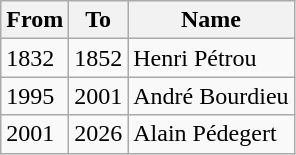<table class="wikitable">
<tr>
<th>From</th>
<th>To</th>
<th>Name</th>
</tr>
<tr>
<td>1832</td>
<td>1852</td>
<td>Henri Pétrou</td>
</tr>
<tr>
<td>1995</td>
<td>2001</td>
<td>André Bourdieu</td>
</tr>
<tr>
<td>2001</td>
<td>2026</td>
<td>Alain Pédegert</td>
</tr>
</table>
